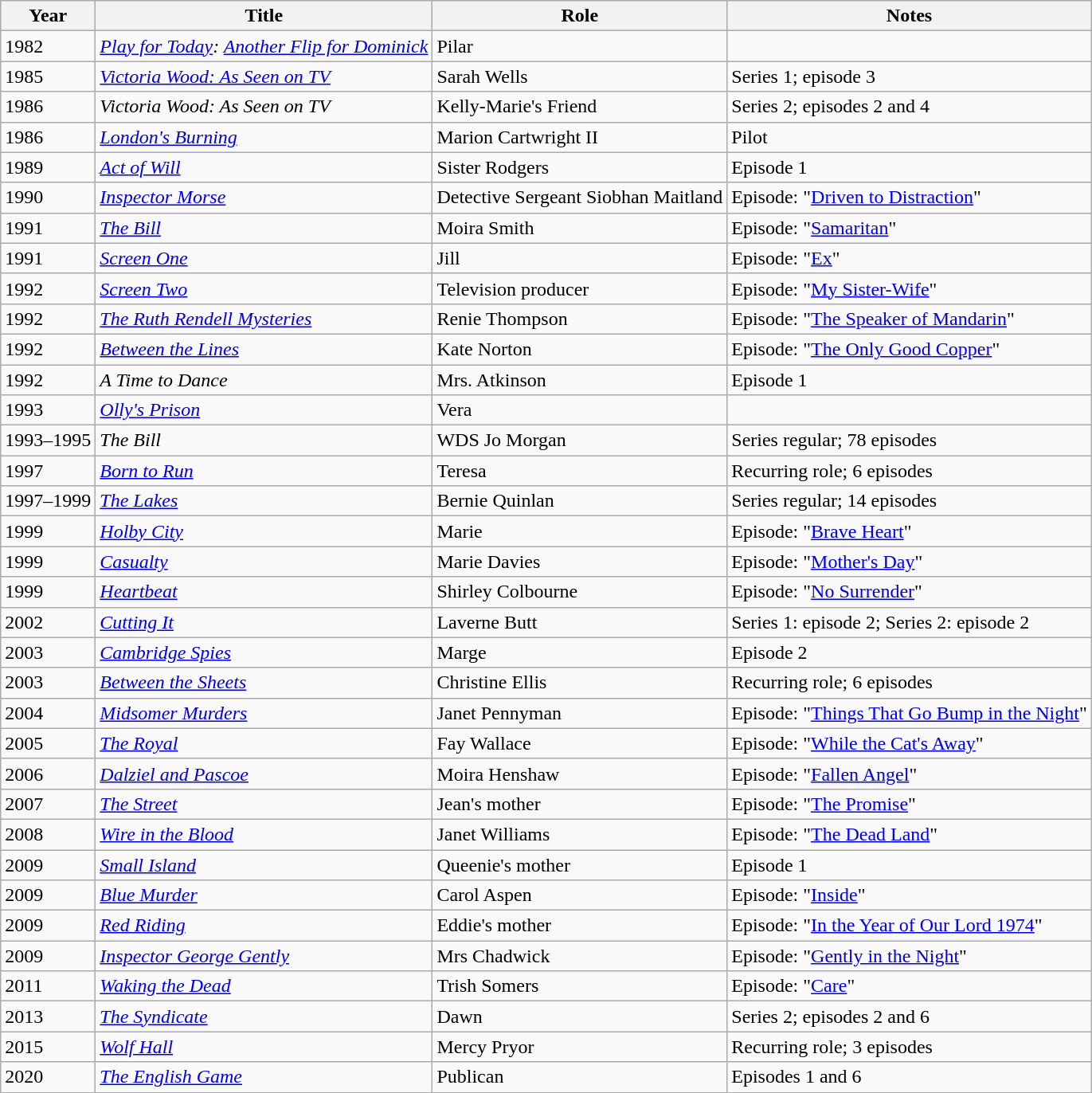<table class="wikitable">
<tr>
<th>Year</th>
<th>Title</th>
<th>Role</th>
<th>Notes</th>
</tr>
<tr>
<td>1982</td>
<td><em><a href='#'>Play for Today</a>: <a href='#'>Another Flip for Dominick</a></em></td>
<td>Pilar</td>
<td></td>
</tr>
<tr>
<td>1985</td>
<td><em><a href='#'>Victoria Wood: As Seen on TV</a></em></td>
<td>Sarah Wells</td>
<td>Series 1; episode 3</td>
</tr>
<tr>
<td>1986</td>
<td><em>Victoria Wood: As Seen on TV</em></td>
<td>Kelly-Marie's Friend</td>
<td>Series 2; episodes 2 and 4</td>
</tr>
<tr>
<td>1986</td>
<td><em><a href='#'>London's Burning</a></em></td>
<td>Marion Cartwright II</td>
<td>Pilot</td>
</tr>
<tr>
<td>1989</td>
<td><em><a href='#'>Act of Will</a></em></td>
<td>Sister Rodgers</td>
<td>Episode 1</td>
</tr>
<tr>
<td>1990</td>
<td><em><a href='#'>Inspector Morse</a></em></td>
<td>Detective Sergeant Siobhan Maitland</td>
<td>Episode: "<a href='#'>Driven to Distraction</a>"</td>
</tr>
<tr>
<td>1991</td>
<td><em><a href='#'>The Bill</a></em></td>
<td>Moira Smith</td>
<td>Episode: "<a href='#'>Samaritan</a>"</td>
</tr>
<tr>
<td>1991</td>
<td><em><a href='#'>Screen One</a></em></td>
<td>Jill</td>
<td>Episode: "<a href='#'>Ex</a>"</td>
</tr>
<tr>
<td>1992</td>
<td><em><a href='#'>Screen Two</a></em></td>
<td>Television producer</td>
<td>Episode: "<a href='#'>My Sister-Wife</a>"</td>
</tr>
<tr>
<td>1992</td>
<td><em><a href='#'>The Ruth Rendell Mysteries</a></em></td>
<td>Renie Thompson</td>
<td>Episode: "<a href='#'>The Speaker of Mandarin</a>"</td>
</tr>
<tr>
<td>1992</td>
<td><em><a href='#'>Between the Lines</a></em></td>
<td>Kate Norton</td>
<td>Episode: "<a href='#'>The Only Good Copper</a>"</td>
</tr>
<tr>
<td>1992</td>
<td><em>A Time to Dance</em></td>
<td>Mrs. Atkinson</td>
<td>Episode 1</td>
</tr>
<tr>
<td>1993</td>
<td><em><a href='#'>Olly's Prison</a></em></td>
<td>Vera</td>
<td></td>
</tr>
<tr>
<td>1993–1995</td>
<td><em>The Bill</em></td>
<td>WDS Jo Morgan</td>
<td>Series regular; 78 episodes</td>
</tr>
<tr>
<td>1997</td>
<td><em><a href='#'>Born to Run</a></em></td>
<td>Teresa</td>
<td>Recurring role; 6 episodes</td>
</tr>
<tr>
<td>1997–1999</td>
<td><em><a href='#'>The Lakes</a></em></td>
<td>Bernie Quinlan</td>
<td>Series regular; 14 episodes</td>
</tr>
<tr>
<td>1999</td>
<td><em><a href='#'>Holby City</a></em></td>
<td>Marie</td>
<td>Episode: "<a href='#'>Brave Heart</a>"</td>
</tr>
<tr>
<td>1999</td>
<td><em><a href='#'>Casualty</a></em></td>
<td>Marie Davies</td>
<td>Episode: "<a href='#'>Mother's Day</a>"</td>
</tr>
<tr>
<td>1999</td>
<td><em><a href='#'>Heartbeat</a></em></td>
<td>Shirley Colbourne</td>
<td>Episode: "<a href='#'>No Surrender</a>"</td>
</tr>
<tr>
<td>2002</td>
<td><em><a href='#'>Cutting It</a></em></td>
<td>Laverne Butt</td>
<td>Series 1: episode 2; Series 2: episode 2</td>
</tr>
<tr>
<td>2003</td>
<td><em><a href='#'>Cambridge Spies</a></em></td>
<td>Marge</td>
<td>Episode 2</td>
</tr>
<tr>
<td>2003</td>
<td><em><a href='#'>Between the Sheets</a></em></td>
<td>Christine Ellis</td>
<td>Recurring role; 6 episodes</td>
</tr>
<tr>
<td>2004</td>
<td><em><a href='#'>Midsomer Murders</a></em></td>
<td>Janet Pennyman</td>
<td>Episode: "<a href='#'>Things That Go Bump in the Night</a>"</td>
</tr>
<tr>
<td>2005</td>
<td><em><a href='#'>The Royal</a></em></td>
<td>Fay Wallace</td>
<td>Episode: "<a href='#'>While the Cat's Away</a>"</td>
</tr>
<tr>
<td>2006</td>
<td><em><a href='#'>Dalziel and Pascoe</a></em></td>
<td>Moira Henshaw</td>
<td>Episode: "<a href='#'>Fallen Angel</a>"</td>
</tr>
<tr>
<td>2007</td>
<td><em><a href='#'>The Street</a></em></td>
<td>Jean's mother</td>
<td>Episode: "<a href='#'>The Promise</a>"</td>
</tr>
<tr>
<td>2008</td>
<td><em><a href='#'>Wire in the Blood</a></em></td>
<td>Janet Williams</td>
<td>Episode: "<a href='#'>The Dead Land</a>"</td>
</tr>
<tr>
<td>2009</td>
<td><em><a href='#'>Small Island</a></em></td>
<td>Queenie's mother</td>
<td>Episode 1</td>
</tr>
<tr>
<td>2009</td>
<td><em><a href='#'>Blue Murder</a></em></td>
<td>Carol Aspen</td>
<td>Episode: "<a href='#'>Inside</a>"</td>
</tr>
<tr>
<td>2009</td>
<td><em><a href='#'>Red Riding</a></em></td>
<td>Eddie's mother</td>
<td>Episode: "<a href='#'>In the Year of Our Lord 1974</a>"</td>
</tr>
<tr>
<td>2009</td>
<td><em><a href='#'>Inspector George Gently</a></em></td>
<td>Mrs Chadwick</td>
<td>Episode: "<a href='#'>Gently in the Night</a>"</td>
</tr>
<tr>
<td>2011</td>
<td><em><a href='#'>Waking the Dead</a></em></td>
<td>Trish Somers</td>
<td>Episode: "<a href='#'>Care</a>"</td>
</tr>
<tr>
<td>2013</td>
<td><em><a href='#'>The Syndicate</a></em></td>
<td>Dawn</td>
<td>Series 2; episodes 2 and 6</td>
</tr>
<tr>
<td>2015</td>
<td><em><a href='#'>Wolf Hall</a></em></td>
<td>Mercy Pryor</td>
<td>Recurring role; 3 episodes</td>
</tr>
<tr>
<td>2020</td>
<td><em><a href='#'>The English Game</a></em></td>
<td>Publican</td>
<td>Episodes 1 and 6</td>
</tr>
</table>
